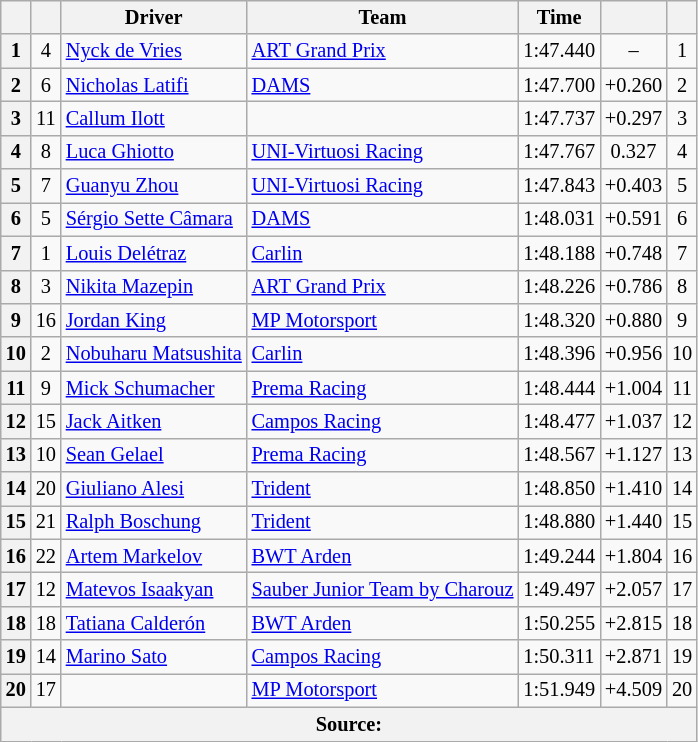<table class="wikitable" style="font-size:85%">
<tr>
<th scope="col"></th>
<th scope="col"></th>
<th scope="col">Driver</th>
<th scope="col">Team</th>
<th scope="col">Time</th>
<th scope="col"></th>
<th scope="col"></th>
</tr>
<tr>
<th>1</th>
<td scope="row" align="center">4</td>
<td> <a href='#'>Nyck de Vries</a></td>
<td><a href='#'>ART Grand Prix</a></td>
<td>1:47.440</td>
<td align="center">–</td>
<td align="center">1</td>
</tr>
<tr>
<th>2</th>
<td scope="row" align="center">6</td>
<td> <a href='#'>Nicholas Latifi</a></td>
<td><a href='#'>DAMS</a></td>
<td>1:47.700</td>
<td align="center">+0.260</td>
<td align="center">2</td>
</tr>
<tr>
<th>3</th>
<td scope="row" align="center">11</td>
<td> <a href='#'>Callum Ilott</a></td>
<td></td>
<td>1:47.737</td>
<td align="center">+0.297</td>
<td align="center">3</td>
</tr>
<tr>
<th>4</th>
<td scope="row" align="center">8</td>
<td> <a href='#'>Luca Ghiotto</a></td>
<td><a href='#'>UNI-Virtuosi Racing</a></td>
<td>1:47.767</td>
<td align="center">0.327</td>
<td align="center">4</td>
</tr>
<tr>
<th>5</th>
<td scope="row" align="center">7</td>
<td> <a href='#'>Guanyu Zhou</a></td>
<td><a href='#'>UNI-Virtuosi Racing</a></td>
<td>1:47.843</td>
<td align="center">+0.403</td>
<td align="center">5</td>
</tr>
<tr>
<th>6</th>
<td scope="row" align="center">5</td>
<td> <a href='#'>Sérgio Sette Câmara</a></td>
<td><a href='#'>DAMS</a></td>
<td>1:48.031</td>
<td align="center">+0.591</td>
<td align="center">6</td>
</tr>
<tr>
<th>7</th>
<td scope="row" align="center">1</td>
<td> <a href='#'>Louis Delétraz</a></td>
<td><a href='#'>Carlin</a></td>
<td>1:48.188</td>
<td align="center">+0.748</td>
<td align="center">7</td>
</tr>
<tr>
<th>8</th>
<td scope="row" align="center">3</td>
<td> <a href='#'>Nikita Mazepin</a></td>
<td><a href='#'>ART Grand Prix</a></td>
<td>1:48.226</td>
<td align="center">+0.786</td>
<td align="center">8</td>
</tr>
<tr>
<th>9</th>
<td scope="row" align="center">16</td>
<td> <a href='#'>Jordan King</a></td>
<td><a href='#'>MP Motorsport</a></td>
<td>1:48.320</td>
<td align="center">+0.880</td>
<td align="center">9</td>
</tr>
<tr>
<th>10</th>
<td scope="row" align="center">2</td>
<td> <a href='#'>Nobuharu Matsushita</a></td>
<td><a href='#'>Carlin</a></td>
<td>1:48.396</td>
<td align="center">+0.956</td>
<td align="center">10</td>
</tr>
<tr>
<th>11</th>
<td scope="row" align="center">9</td>
<td> <a href='#'>Mick Schumacher</a></td>
<td><a href='#'>Prema Racing</a></td>
<td>1:48.444</td>
<td align="center">+1.004</td>
<td align="center">11</td>
</tr>
<tr>
<th>12</th>
<td scope="row" align="center">15</td>
<td> <a href='#'>Jack Aitken</a></td>
<td><a href='#'>Campos Racing</a></td>
<td>1:48.477</td>
<td align="center">+1.037</td>
<td align="center">12</td>
</tr>
<tr>
<th>13</th>
<td scope="row" align="center">10</td>
<td> <a href='#'>Sean Gelael</a></td>
<td><a href='#'>Prema Racing</a></td>
<td>1:48.567</td>
<td align="center">+1.127</td>
<td align="center">13</td>
</tr>
<tr>
<th>14</th>
<td scope="row" align="center">20</td>
<td> <a href='#'>Giuliano Alesi</a></td>
<td><a href='#'>Trident</a></td>
<td>1:48.850</td>
<td align="center">+1.410</td>
<td align="center">14</td>
</tr>
<tr>
<th>15</th>
<td scope="row" align="center">21</td>
<td> <a href='#'>Ralph Boschung</a></td>
<td><a href='#'>Trident</a></td>
<td>1:48.880</td>
<td align="center">+1.440</td>
<td align="center">15</td>
</tr>
<tr>
<th>16</th>
<td scope="row" align="center">22</td>
<td> <a href='#'>Artem Markelov</a></td>
<td><a href='#'>BWT Arden</a></td>
<td>1:49.244</td>
<td align="center">+1.804</td>
<td align="center">16</td>
</tr>
<tr>
<th>17</th>
<td scope="row" align="center">12</td>
<td> <a href='#'>Matevos Isaakyan</a></td>
<td><a href='#'>Sauber Junior Team by Charouz</a></td>
<td>1:49.497</td>
<td align="center">+2.057</td>
<td align="center">17</td>
</tr>
<tr>
<th>18</th>
<td scope="row" align="center">18</td>
<td> <a href='#'>Tatiana Calderón</a></td>
<td><a href='#'>BWT Arden</a></td>
<td>1:50.255</td>
<td align="center">+2.815</td>
<td align="center">18</td>
</tr>
<tr>
<th>19</th>
<td scope="row" align="center">14</td>
<td> <a href='#'>Marino Sato</a></td>
<td><a href='#'>Campos Racing</a></td>
<td>1:50.311</td>
<td align="center">+2.871</td>
<td align="center">19</td>
</tr>
<tr>
<th>20</th>
<td scope="row" align="center">17</td>
<td></td>
<td><a href='#'>MP Motorsport</a></td>
<td>1:51.949</td>
<td align="center">+4.509</td>
<td align="center">20</td>
</tr>
<tr>
<th colspan="7">Source:</th>
</tr>
</table>
